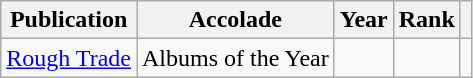<table class="wikitable">
<tr>
<th>Publication</th>
<th>Accolade</th>
<th>Year</th>
<th>Rank</th>
<th class="unsortable"></th>
</tr>
<tr>
<td><a href='#'>Rough Trade</a></td>
<td>Albums of the Year</td>
<td></td>
<td></td>
<td></td>
</tr>
</table>
